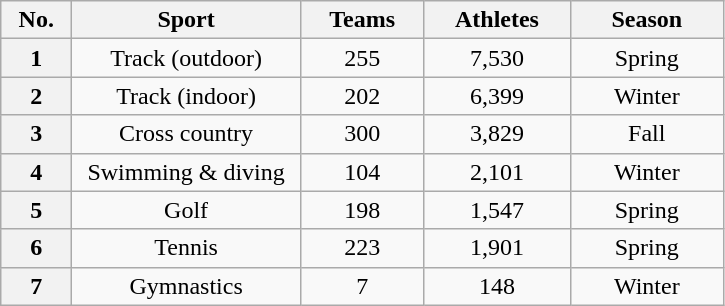<table class="wikitable sortable" style="text-align: center;">
<tr>
<th width=40>No.</th>
<th width=145>Sport</th>
<th width=75>Teams</th>
<th width=90>Athletes</th>
<th width=95>Season</th>
</tr>
<tr>
<th>1</th>
<td>Track (outdoor)</td>
<td>255</td>
<td>7,530</td>
<td>Spring</td>
</tr>
<tr>
<th>2</th>
<td>Track (indoor)</td>
<td>202</td>
<td>6,399</td>
<td>Winter</td>
</tr>
<tr>
<th>3</th>
<td>Cross country</td>
<td>300</td>
<td>3,829</td>
<td>Fall</td>
</tr>
<tr>
<th>4</th>
<td>Swimming & diving</td>
<td>104</td>
<td>2,101</td>
<td>Winter</td>
</tr>
<tr>
<th>5</th>
<td>Golf</td>
<td>198</td>
<td>1,547</td>
<td>Spring</td>
</tr>
<tr>
<th>6</th>
<td>Tennis</td>
<td>223</td>
<td>1,901</td>
<td>Spring</td>
</tr>
<tr>
<th>7</th>
<td>Gymnastics</td>
<td>7</td>
<td>148</td>
<td>Winter</td>
</tr>
</table>
